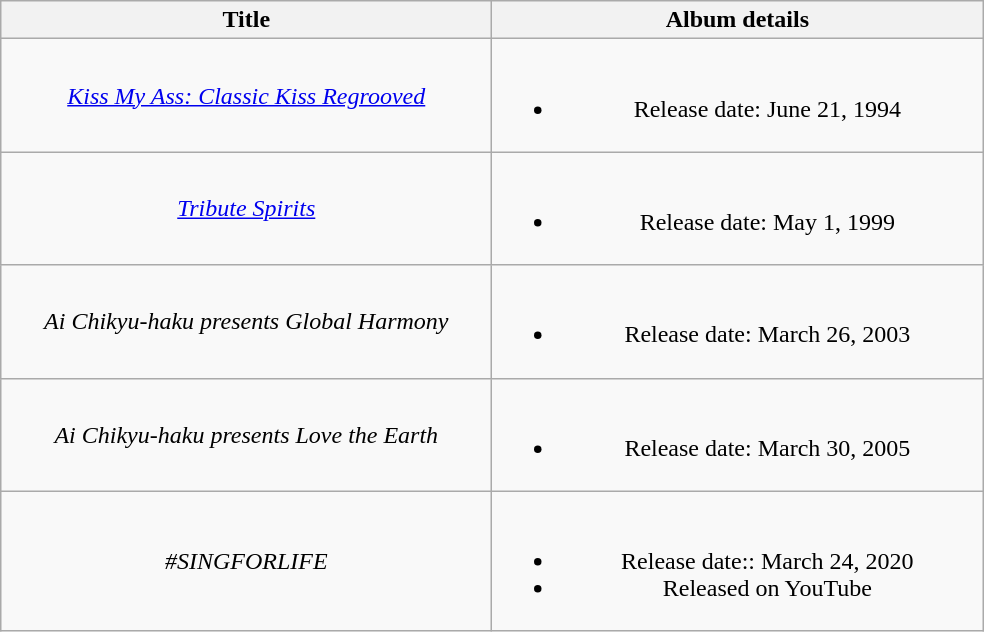<table class="wikitable plainrowheaders" style="text-align:center;">
<tr>
<th style="width:20em;">Title</th>
<th style="width:20em;">Album details</th>
</tr>
<tr>
<td><em><a href='#'>Kiss My Ass: Classic Kiss Regrooved</a></em></td>
<td><br><ul><li>Release date: June 21, 1994</li></ul></td>
</tr>
<tr>
<td><em><a href='#'>Tribute Spirits</a></em></td>
<td><br><ul><li>Release date: May 1, 1999</li></ul></td>
</tr>
<tr>
<td><em>Ai Chikyu-haku presents Global Harmony</em></td>
<td><br><ul><li>Release date: March 26, 2003</li></ul></td>
</tr>
<tr>
<td><em>Ai Chikyu-haku presents Love the Earth</em></td>
<td><br><ul><li>Release date: March 30, 2005</li></ul></td>
</tr>
<tr>
<td><em>#SINGFORLIFE</em></td>
<td><br><ul><li>Release date:: March 24, 2020</li><li>Released on YouTube</li></ul></td>
</tr>
</table>
